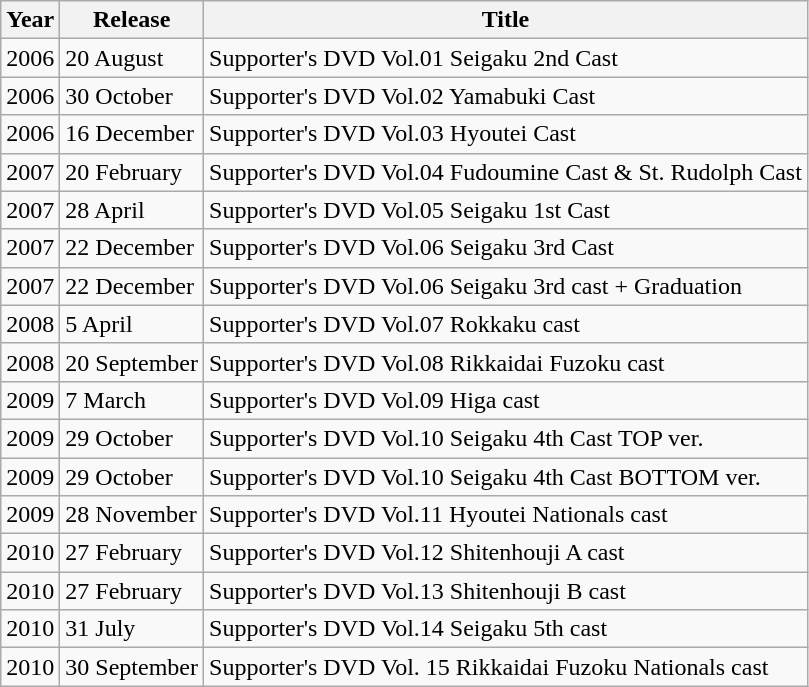<table class="wikitable">
<tr>
<th>Year</th>
<th>Release</th>
<th>Title</th>
</tr>
<tr>
<td>2006</td>
<td>20 August</td>
<td>Supporter's DVD Vol.01 Seigaku 2nd Cast</td>
</tr>
<tr>
<td>2006</td>
<td>30 October</td>
<td>Supporter's DVD Vol.02 Yamabuki Cast</td>
</tr>
<tr>
<td>2006</td>
<td>16 December</td>
<td>Supporter's DVD Vol.03 Hyoutei Cast</td>
</tr>
<tr>
<td>2007</td>
<td>20 February</td>
<td>Supporter's DVD Vol.04 Fudoumine Cast & St. Rudolph Cast</td>
</tr>
<tr>
<td>2007</td>
<td>28 April</td>
<td>Supporter's DVD Vol.05 Seigaku 1st Cast</td>
</tr>
<tr>
<td>2007</td>
<td>22 December</td>
<td>Supporter's DVD Vol.06 Seigaku 3rd Cast</td>
</tr>
<tr>
<td>2007</td>
<td>22 December</td>
<td>Supporter's DVD Vol.06 Seigaku 3rd cast + Graduation</td>
</tr>
<tr>
<td>2008</td>
<td>5 April</td>
<td>Supporter's DVD Vol.07 Rokkaku cast</td>
</tr>
<tr>
<td>2008</td>
<td>20 September</td>
<td>Supporter's DVD Vol.08 Rikkaidai Fuzoku cast</td>
</tr>
<tr>
<td>2009</td>
<td>7 March</td>
<td>Supporter's DVD Vol.09 Higa cast</td>
</tr>
<tr>
<td>2009</td>
<td>29 October</td>
<td>Supporter's DVD Vol.10 Seigaku 4th Cast TOP ver.</td>
</tr>
<tr>
<td>2009</td>
<td>29 October</td>
<td>Supporter's DVD Vol.10 Seigaku 4th Cast BOTTOM ver.</td>
</tr>
<tr>
<td>2009</td>
<td>28 November</td>
<td>Supporter's DVD Vol.11 Hyoutei Nationals cast</td>
</tr>
<tr>
<td>2010</td>
<td>27 February</td>
<td>Supporter's DVD Vol.12 Shitenhouji A cast</td>
</tr>
<tr>
<td>2010</td>
<td>27 February</td>
<td>Supporter's DVD Vol.13 Shitenhouji B cast</td>
</tr>
<tr>
<td>2010</td>
<td>31 July</td>
<td>Supporter's DVD Vol.14 Seigaku 5th cast</td>
</tr>
<tr>
<td>2010</td>
<td>30 September</td>
<td>Supporter's DVD Vol. 15 Rikkaidai Fuzoku Nationals cast</td>
</tr>
</table>
